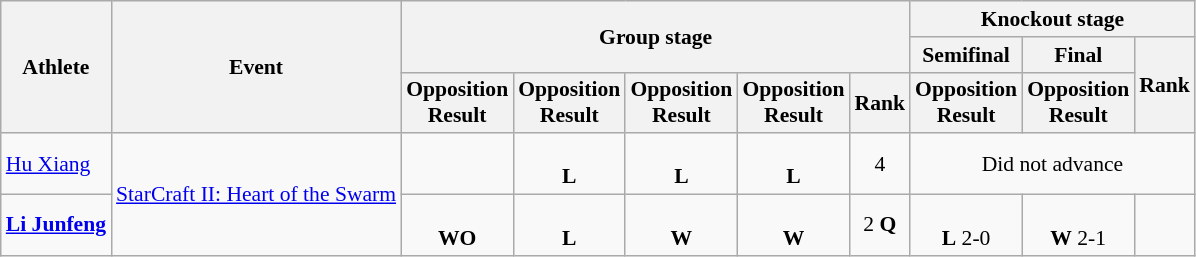<table class=wikitable style=font-size:90%;text-align:center>
<tr>
<th rowspan=3>Athlete</th>
<th rowspan=3>Event</th>
<th rowspan=2 colspan=5>Group stage</th>
<th colspan=3>Knockout stage</th>
</tr>
<tr>
<th>Semifinal</th>
<th>Final</th>
<th rowspan=2>Rank</th>
</tr>
<tr>
<th>Opposition<br>Result</th>
<th>Opposition<br>Result</th>
<th>Opposition<br>Result</th>
<th>Opposition<br>Result</th>
<th>Rank</th>
<th>Opposition<br>Result</th>
<th>Opposition<br>Result</th>
</tr>
<tr>
<td align=left><a href='#'>Hu Xiang</a></td>
<td align=left rowspan=2><a href='#'>StarCraft II: Heart of the Swarm</a></td>
<td></td>
<td><br><strong>L</strong></td>
<td><br><strong>L</strong></td>
<td><br><strong>L</strong></td>
<td>4</td>
<td colspan=3>Did not advance</td>
</tr>
<tr>
<td align=left><strong><a href='#'>Li Junfeng</a></strong></td>
<td><br><strong>WO</strong></td>
<td><br><strong>L</strong></td>
<td><br><strong>W</strong></td>
<td><br><strong>W</strong></td>
<td>2 <strong>Q</strong></td>
<td><br><strong>L</strong> 2-0</td>
<td><br><strong>W</strong> 2-1</td>
<td></td>
</tr>
</table>
